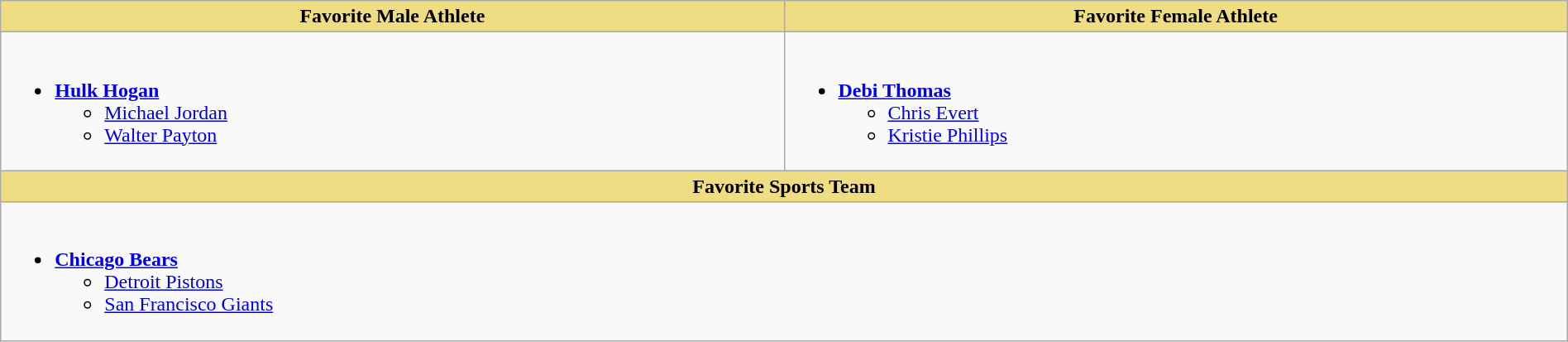<table class="wikitable" style="width:100%">
<tr>
<th style="background:#EEDD82; width:50%">Favorite Male Athlete</th>
<th style="background:#EEDD82; width:50%">Favorite Female Athlete</th>
</tr>
<tr>
<td valign="top"><br><ul><li><strong><a href='#'>Hulk Hogan</a></strong><ul><li><a href='#'>Michael Jordan</a></li><li><a href='#'>Walter Payton</a></li></ul></li></ul></td>
<td valign="top"><br><ul><li><strong><a href='#'>Debi Thomas</a></strong><ul><li><a href='#'>Chris Evert</a></li><li><a href='#'>Kristie Phillips</a></li></ul></li></ul></td>
</tr>
<tr>
<th style="background:#EEDD82;" colspan="2">Favorite Sports Team</th>
</tr>
<tr>
<td colspan="2" valign="top"><br><ul><li><strong><a href='#'>Chicago Bears</a></strong><ul><li><a href='#'>Detroit Pistons</a></li><li><a href='#'>San Francisco Giants</a></li></ul></li></ul></td>
</tr>
</table>
